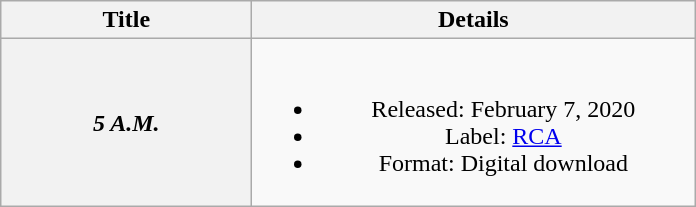<table class="wikitable plainrowheaders" style="text-align:center;">
<tr>
<th scope="col" style="width:10em;">Title</th>
<th scope="col" style="width:18em;">Details</th>
</tr>
<tr>
<th scope="row"><em>5 A.M.</em></th>
<td><br><ul><li>Released: February 7, 2020</li><li>Label: <a href='#'>RCA</a></li><li>Format: Digital download</li></ul></td>
</tr>
</table>
